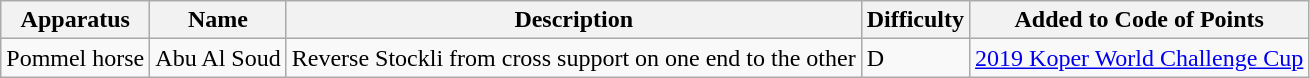<table class="wikitable">
<tr>
<th>Apparatus</th>
<th>Name</th>
<th>Description</th>
<th>Difficulty</th>
<th>Added to Code of Points</th>
</tr>
<tr>
<td>Pommel horse</td>
<td>Abu Al Soud</td>
<td>Reverse Stockli from cross support on one end to the other</td>
<td>D</td>
<td><a href='#'>2019 Koper World Challenge Cup</a></td>
</tr>
</table>
